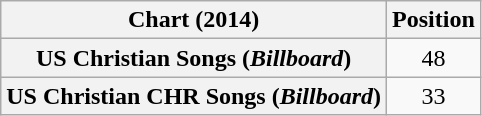<table class="wikitable plainrowheaders" style="text-align:center">
<tr>
<th scope="col">Chart (2014)</th>
<th scope="col">Position</th>
</tr>
<tr>
<th scope="row">US Christian Songs (<em>Billboard</em>)</th>
<td>48</td>
</tr>
<tr>
<th scope="row">US Christian CHR Songs (<em>Billboard</em>)</th>
<td>33</td>
</tr>
</table>
